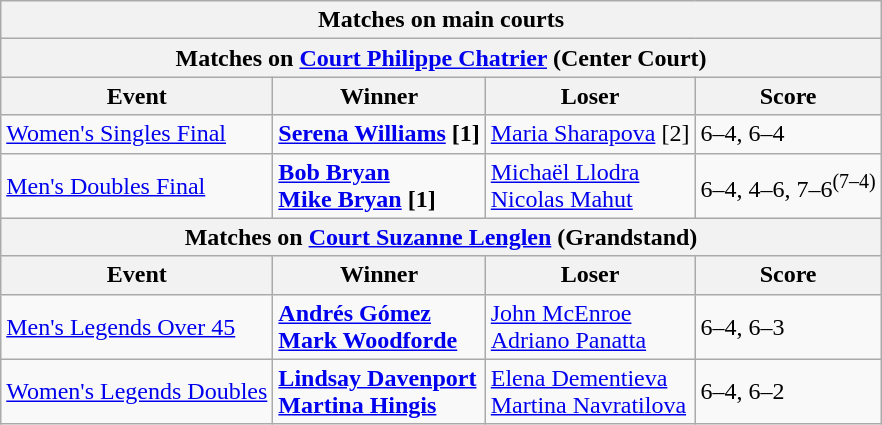<table class="wikitable">
<tr>
<th colspan=4 style=white-space:nowrap>Matches on main courts</th>
</tr>
<tr>
<th colspan=4>Matches on <a href='#'>Court Philippe Chatrier</a> (Center Court)</th>
</tr>
<tr>
<th>Event</th>
<th>Winner</th>
<th>Loser</th>
<th>Score</th>
</tr>
<tr>
<td><a href='#'>Women's Singles Final</a></td>
<td><strong> <a href='#'>Serena Williams</a> [1]</strong></td>
<td> <a href='#'>Maria Sharapova</a> [2]</td>
<td>6–4, 6–4</td>
</tr>
<tr>
<td><a href='#'>Men's Doubles Final</a></td>
<td><strong> <a href='#'>Bob Bryan</a><br> <a href='#'>Mike Bryan</a> [1]</strong></td>
<td> <a href='#'>Michaël Llodra</a><br> <a href='#'>Nicolas Mahut</a></td>
<td>6–4, 4–6, 7–6<sup>(7–4)</sup></td>
</tr>
<tr>
<th colspan=4>Matches on <a href='#'>Court Suzanne Lenglen</a> (Grandstand)</th>
</tr>
<tr>
<th>Event</th>
<th>Winner</th>
<th>Loser</th>
<th>Score</th>
</tr>
<tr>
<td><a href='#'>Men's Legends Over 45</a></td>
<td><strong> <a href='#'>Andrés Gómez</a><br> <a href='#'>Mark Woodforde</a></strong></td>
<td> <a href='#'>John McEnroe</a><br> <a href='#'>Adriano Panatta</a></td>
<td>6–4, 6–3</td>
</tr>
<tr>
<td><a href='#'>Women's Legends Doubles</a></td>
<td><strong> <a href='#'>Lindsay Davenport</a><br> <a href='#'>Martina Hingis</a></strong></td>
<td> <a href='#'>Elena Dementieva</a><br> <a href='#'>Martina Navratilova</a></td>
<td>6–4, 6–2</td>
</tr>
</table>
